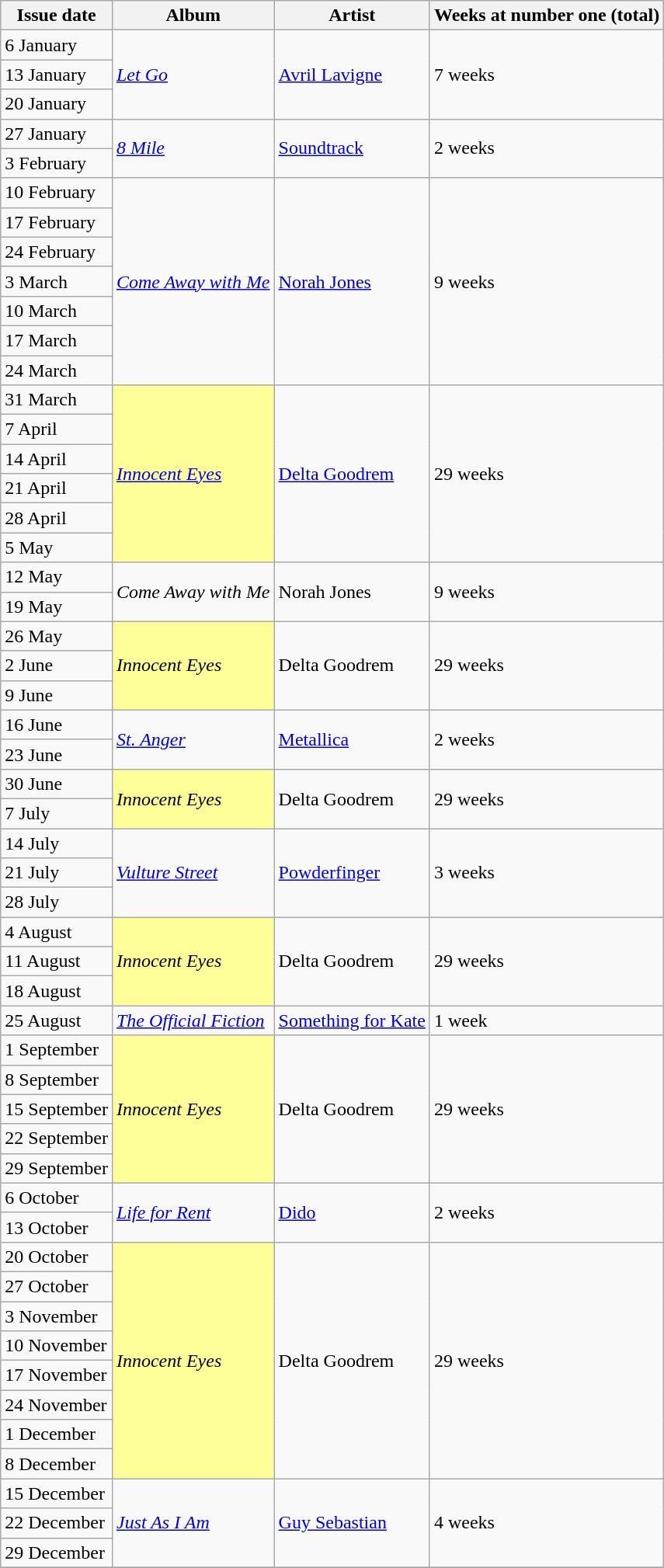<table class=wikitable>
<tr>
<th>Issue date</th>
<th>Album</th>
<th>Artist</th>
<th>Weeks at number one (total)</th>
</tr>
<tr>
<td>6 January</td>
<td rowspan="3"><em><a href='#'>Let Go</a></em></td>
<td rowspan="3"><a href='#'>Avril Lavigne</a></td>
<td rowspan="3">7 weeks</td>
</tr>
<tr>
<td>13 January</td>
</tr>
<tr>
<td>20 January</td>
</tr>
<tr>
<td>27 January</td>
<td rowspan="2"><em><a href='#'>8 Mile</a></em></td>
<td rowspan="2"><a href='#'>Soundtrack</a></td>
<td rowspan="2">2 weeks</td>
</tr>
<tr>
<td>3 February</td>
</tr>
<tr>
<td>10 February</td>
<td rowspan="7"><em><a href='#'>Come Away with Me</a></em></td>
<td rowspan="7"><a href='#'>Norah Jones</a></td>
<td rowspan="7">9 weeks</td>
</tr>
<tr>
<td>17 February</td>
</tr>
<tr>
<td>24 February</td>
</tr>
<tr>
<td>3 March</td>
</tr>
<tr>
<td>10 March</td>
</tr>
<tr>
<td>17 March</td>
</tr>
<tr>
<td>24 March</td>
</tr>
<tr>
<td>31 March</td>
<td bgcolor=#FFFF99 rowspan="6"><em><a href='#'>Innocent Eyes</a></em></td>
<td rowspan="6"><a href='#'>Delta Goodrem</a></td>
<td rowspan="6">29 weeks</td>
</tr>
<tr>
<td>7 April</td>
</tr>
<tr>
<td>14 April</td>
</tr>
<tr>
<td>21 April</td>
</tr>
<tr>
<td>28 April</td>
</tr>
<tr>
<td>5 May</td>
</tr>
<tr>
<td>12 May</td>
<td rowspan="2"><em>Come Away with Me</em></td>
<td rowspan="2">Norah Jones</td>
<td rowspan="2">9 weeks</td>
</tr>
<tr>
<td>19 May</td>
</tr>
<tr>
<td>26 May</td>
<td bgcolor=#FFFF99 rowspan="3"><em>Innocent Eyes</em></td>
<td rowspan="3">Delta Goodrem</td>
<td rowspan="3">29 weeks</td>
</tr>
<tr>
<td>2 June</td>
</tr>
<tr>
<td>9 June</td>
</tr>
<tr>
<td>16 June</td>
<td rowspan="2"><em><a href='#'>St. Anger</a></em></td>
<td rowspan="2"><a href='#'>Metallica</a></td>
<td rowspan="2">2 weeks</td>
</tr>
<tr>
<td>23 June</td>
</tr>
<tr>
<td>30 June</td>
<td bgcolor=#FFFF99 rowspan="2"><em>Innocent Eyes</em></td>
<td rowspan="2">Delta Goodrem</td>
<td rowspan="2">29 weeks</td>
</tr>
<tr>
<td>7 July</td>
</tr>
<tr>
<td>14 July</td>
<td rowspan="3"><em><a href='#'>Vulture Street</a></em></td>
<td rowspan="3"><a href='#'>Powderfinger</a></td>
<td rowspan="3">3 weeks</td>
</tr>
<tr>
<td>21 July</td>
</tr>
<tr>
<td>28 July</td>
</tr>
<tr>
<td>4 August</td>
<td bgcolor=#FFFF99 rowspan="3"><em>Innocent Eyes</em></td>
<td rowspan="3">Delta Goodrem</td>
<td rowspan="3">29 weeks</td>
</tr>
<tr>
<td>11 August</td>
</tr>
<tr>
<td>18 August</td>
</tr>
<tr>
<td>25 August</td>
<td><em><a href='#'>The Official Fiction</a></em></td>
<td><a href='#'>Something for Kate</a></td>
<td>1 week</td>
</tr>
<tr>
<td>1 September</td>
<td bgcolor=#FFFF99 rowspan="5"><em>Innocent Eyes</em></td>
<td rowspan="5">Delta Goodrem</td>
<td rowspan="5">29 weeks</td>
</tr>
<tr>
<td>8 September</td>
</tr>
<tr>
<td>15 September</td>
</tr>
<tr>
<td>22 September</td>
</tr>
<tr>
<td>29 September</td>
</tr>
<tr>
<td>6 October</td>
<td rowspan="2"><em><a href='#'>Life for Rent</a></em></td>
<td rowspan="2"><a href='#'>Dido</a></td>
<td rowspan="2">2 weeks</td>
</tr>
<tr>
<td>13 October</td>
</tr>
<tr>
<td>20 October</td>
<td bgcolor=#FFFF99 rowspan="8"><em>Innocent Eyes</em></td>
<td rowspan="8">Delta Goodrem</td>
<td rowspan="8">29 weeks</td>
</tr>
<tr>
<td>27 October</td>
</tr>
<tr>
<td>3 November</td>
</tr>
<tr>
<td>10 November</td>
</tr>
<tr>
<td>17 November</td>
</tr>
<tr>
<td>24 November</td>
</tr>
<tr>
<td>1 December</td>
</tr>
<tr>
<td>8 December</td>
</tr>
<tr>
<td>15 December</td>
<td rowspan="3"><em><a href='#'>Just As I Am</a></em></td>
<td rowspan="3"><a href='#'>Guy Sebastian</a></td>
<td rowspan="3">4 weeks</td>
</tr>
<tr>
<td>22 December</td>
</tr>
<tr>
<td>29 December</td>
</tr>
<tr>
</tr>
</table>
